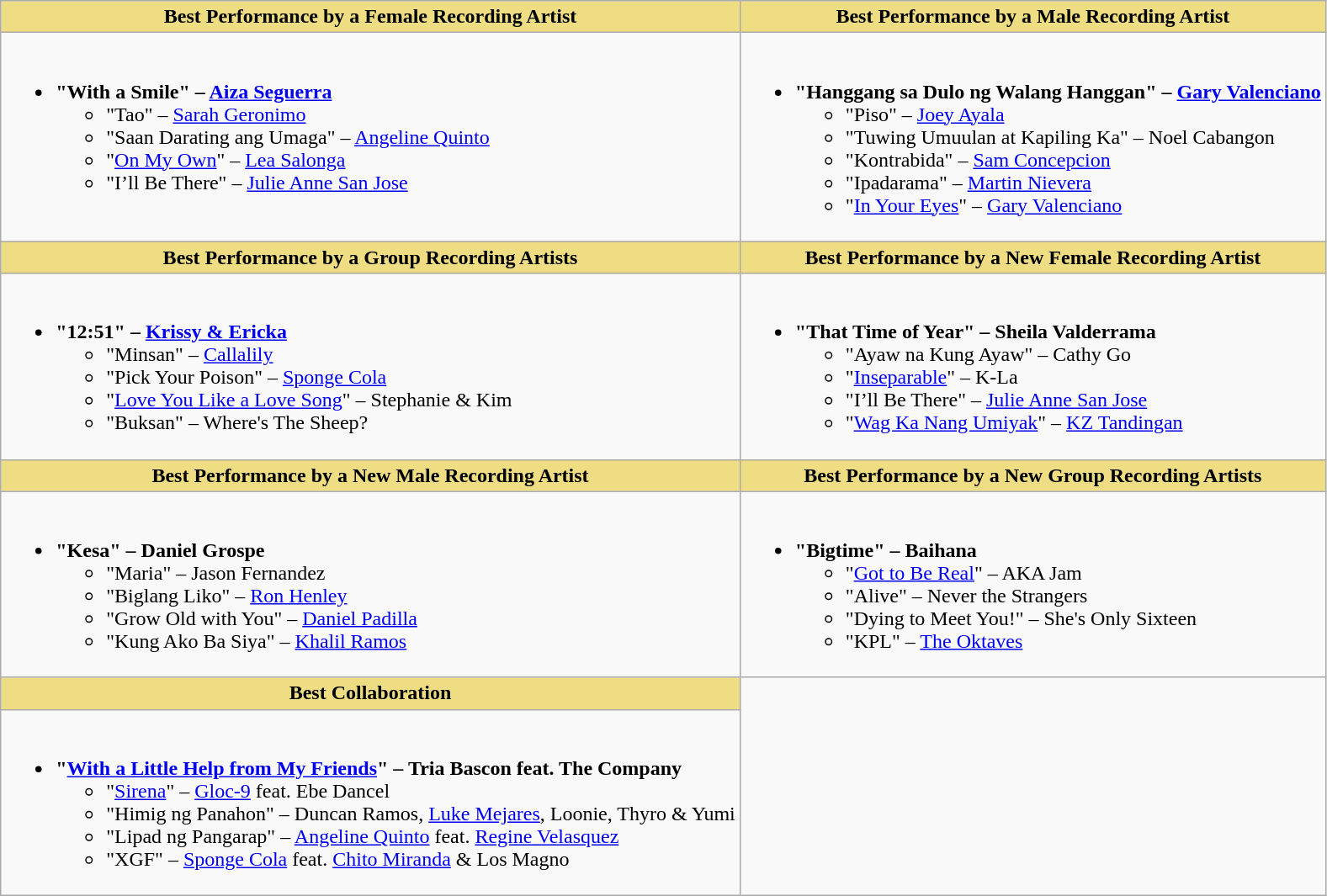<table class="wikitable">
<tr>
<th style="background:#EEDD82;" ! width:50%">Best Performance by a Female Recording Artist</th>
<th style="background:#EEDD82;" ! width:50%">Best Performance by a Male Recording Artist</th>
</tr>
<tr>
<td valign="top"><br><ul><li><strong>"With a Smile" – <a href='#'>Aiza Seguerra</a></strong><ul><li>"Tao" – <a href='#'>Sarah Geronimo</a></li><li>"Saan Darating ang Umaga" – <a href='#'>Angeline Quinto</a></li><li>"<a href='#'>On My Own</a>" – <a href='#'>Lea Salonga</a></li><li>"I’ll Be There" – <a href='#'>Julie Anne San Jose</a></li></ul></li></ul></td>
<td valign="top"><br><ul><li><strong>"Hanggang sa Dulo ng Walang Hanggan" – <a href='#'>Gary Valenciano</a></strong><ul><li>"Piso" – <a href='#'>Joey Ayala</a></li><li>"Tuwing Umuulan at Kapiling Ka" – Noel Cabangon</li><li>"Kontrabida" – <a href='#'>Sam Concepcion</a></li><li>"Ipadarama" – <a href='#'>Martin Nievera</a></li><li>"<a href='#'>In Your Eyes</a>" – <a href='#'>Gary Valenciano</a></li></ul></li></ul></td>
</tr>
<tr>
<th style="background:#EEDD82;" ! width:50%">Best Performance by a Group Recording Artists</th>
<th style="background:#EEDD82;" ! width:50%">Best Performance by a New Female Recording Artist</th>
</tr>
<tr>
<td valign="top"><br><ul><li><strong>"12:51" – <a href='#'>Krissy & Ericka</a></strong><ul><li>"Minsan" – <a href='#'>Callalily</a></li><li>"Pick Your Poison" – <a href='#'>Sponge Cola</a></li><li>"<a href='#'>Love You Like a Love Song</a>" – Stephanie & Kim</li><li>"Buksan" – Where's The Sheep?</li></ul></li></ul></td>
<td valign="top"><br><ul><li><strong>"That Time of Year" – Sheila Valderrama</strong><ul><li>"Ayaw na Kung Ayaw" – Cathy Go</li><li>"<a href='#'>Inseparable</a>" – K-La</li><li>"I’ll Be There" – <a href='#'>Julie Anne San Jose</a></li><li>"<a href='#'>Wag Ka Nang Umiyak</a>" – <a href='#'>KZ Tandingan</a></li></ul></li></ul></td>
</tr>
<tr>
<th style="background:#EEDD82;" ! width:50%">Best Performance by a New Male Recording Artist</th>
<th style="background:#EEDD82;" ! width:50%">Best Performance by a New Group Recording Artists</th>
</tr>
<tr>
<td valign="top"><br><ul><li><strong>"Kesa" – Daniel Grospe</strong><ul><li>"Maria" – Jason Fernandez</li><li>"Biglang Liko" – <a href='#'>Ron Henley</a></li><li>"Grow Old with You" – <a href='#'>Daniel Padilla</a></li><li>"Kung Ako Ba Siya" – <a href='#'>Khalil Ramos</a></li></ul></li></ul></td>
<td valign="top"><br><ul><li><strong>"Bigtime" – Baihana</strong><ul><li>"<a href='#'>Got to Be Real</a>" – AKA Jam</li><li>"Alive" – Never the Strangers</li><li>"Dying to Meet You!" – She's Only Sixteen</li><li>"KPL" – <a href='#'>The Oktaves</a></li></ul></li></ul></td>
</tr>
<tr>
<th style="background:#EEDD82;" ! width:50%">Best Collaboration</th>
</tr>
<tr>
<td valign="top"><br><ul><li><strong>"<a href='#'>With a Little Help from My Friends</a>" – Tria Bascon feat. The Company</strong><ul><li>"<a href='#'>Sirena</a>" – <a href='#'>Gloc-9</a> feat. Ebe Dancel</li><li>"Himig ng Panahon" – Duncan Ramos, <a href='#'>Luke Mejares</a>, Loonie, Thyro & Yumi</li><li>"Lipad ng Pangarap" – <a href='#'>Angeline Quinto</a> feat. <a href='#'>Regine Velasquez</a></li><li>"XGF" – <a href='#'>Sponge Cola</a> feat. <a href='#'>Chito Miranda</a> & Los Magno</li></ul></li></ul></td>
</tr>
</table>
